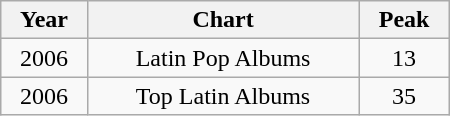<table class="wikitable" width="300">
<tr>
<th align="center" valign="center">Year</th>
<th align="center" valign="center">Chart</th>
<th align="center" valign="center">Peak</th>
</tr>
<tr>
<td align="center" valign="center">2006</td>
<td align="center" valign="center">Latin Pop Albums</td>
<td align="center" valign="center">13</td>
</tr>
<tr>
<td align="center" valign="center">2006</td>
<td align="center" valign="center">Top Latin Albums</td>
<td align="center" valign="center">35</td>
</tr>
</table>
